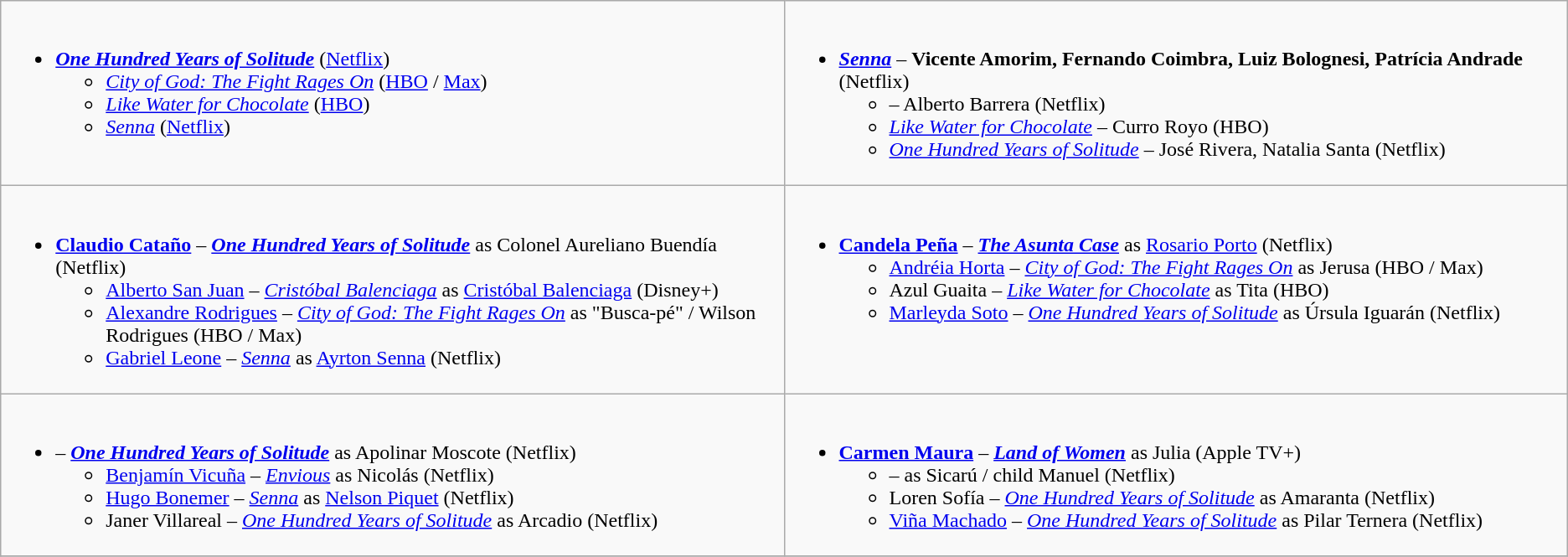<table role="presentation" class=wikitable>
<tr>
<td valign="top" style="vertical-align:top; width:50%;"><br><ul><li><strong><em><a href='#'>One Hundred Years of Solitude</a></em></strong> (<a href='#'>Netflix</a>)<ul><li><em><a href='#'>City of God: The Fight Rages On</a></em> (<a href='#'>HBO</a> / <a href='#'>Max</a>)</li><li><em><a href='#'>Like Water for Chocolate</a></em> (<a href='#'>HBO</a>)</li><li><em><a href='#'>Senna</a></em> (<a href='#'>Netflix</a>)</li></ul></li></ul></td>
<td valign="top" style="vertical-align:top; width:50%;"><br><ul><li><strong><em><a href='#'>Senna</a></em></strong> – <strong>Vicente Amorim, Fernando Coimbra, Luiz Bolognesi, Patrícia Andrade</strong> (Netflix)<ul><li><em></em> – Alberto Barrera (Netflix)</li><li><em><a href='#'>Like Water for Chocolate</a></em> – Curro Royo (HBO)</li><li><em><a href='#'>One Hundred Years of Solitude</a></em> – José Rivera, Natalia Santa (Netflix)</li></ul></li></ul></td>
</tr>
<tr>
<td valign="top" style="vertical-align:top; width:50%;"><br><ul><li><strong><a href='#'>Claudio Cataño</a></strong> – <strong><em><a href='#'>One Hundred Years of Solitude</a></em></strong> as Colonel Aureliano Buendía (Netflix)<ul><li><a href='#'>Alberto San Juan</a> – <em><a href='#'>Cristóbal Balenciaga</a></em> as <a href='#'>Cristóbal Balenciaga</a> (Disney+)</li><li><a href='#'>Alexandre Rodrigues</a> – <em><a href='#'>City of God: The Fight Rages On</a></em> as "Busca-pé" / Wilson Rodrigues (HBO / Max)</li><li><a href='#'>Gabriel Leone</a> – <em><a href='#'>Senna</a></em> as <a href='#'>Ayrton Senna</a> (Netflix)</li></ul></li></ul></td>
<td valign="top" style="vertical-align:top; width:50%;"><br><ul><li><strong><a href='#'>Candela Peña</a></strong> – <strong><em><a href='#'>The Asunta Case</a></em></strong> as <a href='#'>Rosario Porto</a> (Netflix)<ul><li><a href='#'>Andréia Horta</a> – <em><a href='#'>City of God: The Fight Rages On</a></em> as Jerusa (HBO / Max)</li><li>Azul Guaita – <em><a href='#'>Like Water for Chocolate</a></em> as Tita (HBO)</li><li><a href='#'>Marleyda Soto</a> – <em><a href='#'>One Hundred Years of Solitude</a></em> as Úrsula Iguarán (Netflix)</li></ul></li></ul></td>
</tr>
<tr>
<td valign="top" style="vertical-align:top; width:50%;"><br><ul><li><strong></strong> – <strong><em><a href='#'>One Hundred Years of Solitude</a></em></strong> as Apolinar Moscote (Netflix)<ul><li><a href='#'>Benjamín Vicuña</a> – <em><a href='#'>Envious</a></em> as Nicolás (Netflix)</li><li><a href='#'>Hugo Bonemer</a> – <em><a href='#'>Senna</a></em> as <a href='#'>Nelson Piquet</a> (Netflix)</li><li>Janer Villareal – <em><a href='#'>One Hundred Years of Solitude</a></em> as Arcadio (Netflix)</li></ul></li></ul></td>
<td valign="top" style="vertical-align:top; width:50%;"><br><ul><li><strong><a href='#'>Carmen Maura</a></strong> – <strong><em><a href='#'>Land of Women</a></em></strong> as Julia (Apple TV+)<ul><li> – <em></em> as Sicarú / child Manuel (Netflix)</li><li>Loren Sofía – <em><a href='#'>One Hundred Years of Solitude</a></em> as Amaranta (Netflix)</li><li><a href='#'>Viña Machado</a> – <em><a href='#'>One Hundred Years of Solitude</a></em> as Pilar Ternera (Netflix)</li></ul></li></ul></td>
</tr>
<tr>
</tr>
</table>
